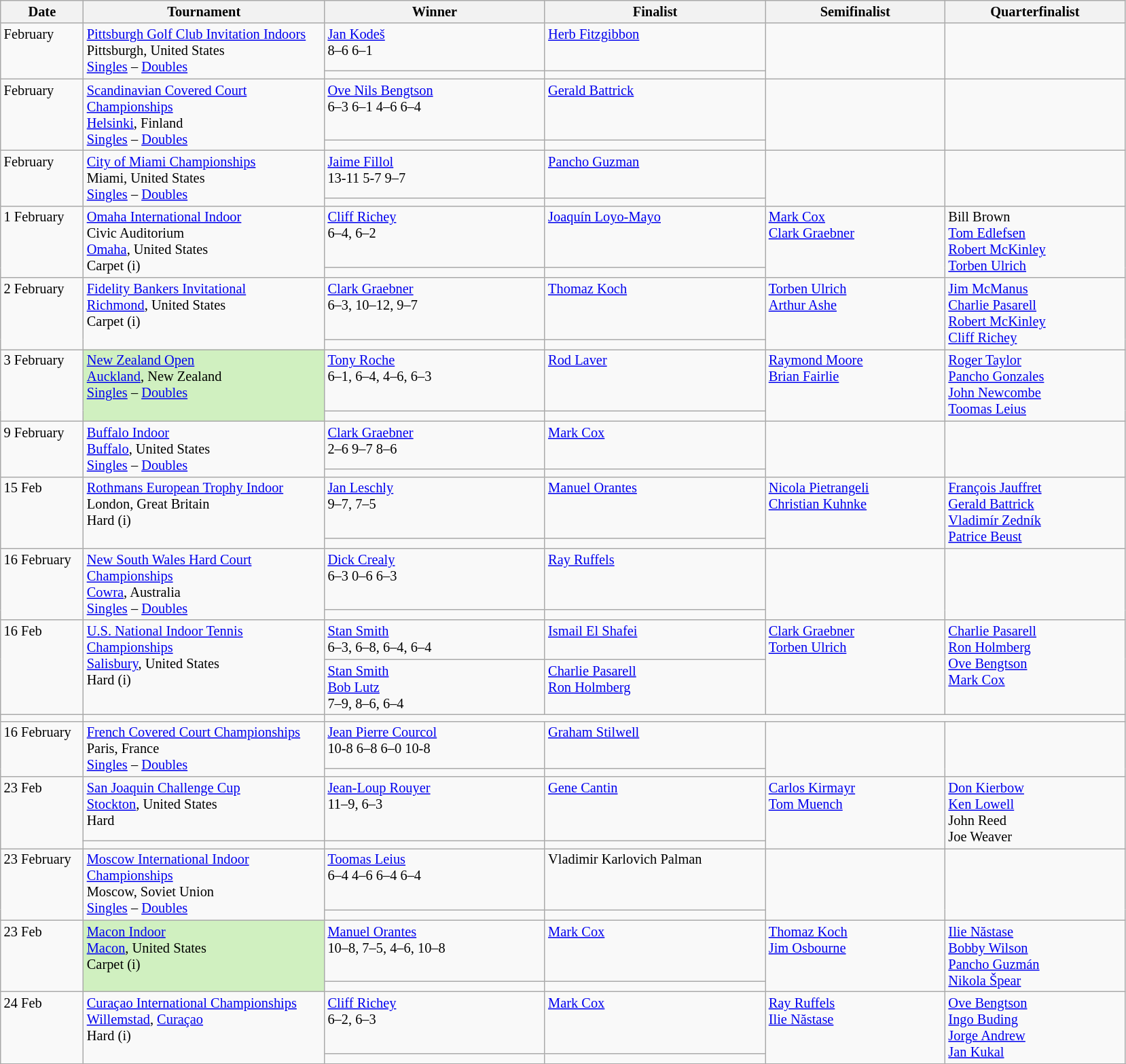<table class="wikitable" style="font-size:85%;">
<tr>
<th width="75">Date</th>
<th width="230">Tournament</th>
<th width="210">Winner</th>
<th width="210">Finalist</th>
<th width="170">Semifinalist</th>
<th width="170">Quarterfinalist</th>
</tr>
<tr valign=top>
<td rowspan=2>February</td>
<td rowspan=2><a href='#'>Pittsburgh Golf Club Invitation Indoors</a><br>Pittsburgh, United States<br><a href='#'>Singles</a> – <a href='#'>Doubles</a></td>
<td> <a href='#'>Jan Kodeš</a><br>8–6 6–1</td>
<td> <a href='#'>Herb Fitzgibbon</a></td>
<td rowspan=2></td>
<td rowspan=2></td>
</tr>
<tr valign=top>
<td></td>
<td></td>
</tr>
<tr valign=top>
<td rowspan=2>February</td>
<td rowspan=2><a href='#'>Scandinavian Covered Court Championships</a><br><a href='#'>Helsinki</a>, Finland<br><a href='#'>Singles</a> – <a href='#'>Doubles</a></td>
<td> <a href='#'>Ove Nils Bengtson</a><br>6–3 6–1 4–6 6–4</td>
<td> <a href='#'>Gerald Battrick</a></td>
<td rowspan=2></td>
<td rowspan=2></td>
</tr>
<tr valign=top>
<td></td>
<td></td>
</tr>
<tr valign=top>
<td rowspan=2>February</td>
<td rowspan=2><a href='#'>City of Miami Championships</a><br>Miami, United States<br><a href='#'>Singles</a> – <a href='#'>Doubles</a></td>
<td> <a href='#'>Jaime Fillol</a><br>13-11 5-7 9–7</td>
<td> <a href='#'>Pancho Guzman</a></td>
<td rowspan=2></td>
<td rowspan=2></td>
</tr>
<tr valign=top>
<td></td>
<td></td>
</tr>
<tr valign=top>
<td rowspan=2>1 February</td>
<td rowspan=2><a href='#'>Omaha International Indoor</a><br>Civic Auditorium<br><a href='#'>Omaha</a>, United States<br>Carpet (i)</td>
<td> <a href='#'>Cliff Richey</a> <br> 6–4, 6–2</td>
<td> <a href='#'>Joaquín Loyo-Mayo</a></td>
<td rowspan=2> <a href='#'>Mark Cox</a> <br>  <a href='#'>Clark Graebner</a></td>
<td rowspan=2> Bill Brown <br>  <a href='#'>Tom Edlefsen</a><br>  <a href='#'>Robert McKinley</a> <br>  <a href='#'>Torben Ulrich</a></td>
</tr>
<tr valign=top>
<td></td>
<td></td>
</tr>
<tr valign=top>
<td rowspan=2>2 February</td>
<td rowspan=2><a href='#'>Fidelity Bankers Invitational</a><br><a href='#'>Richmond</a>, United States<br>Carpet (i)</td>
<td> <a href='#'>Clark Graebner</a><br>6–3, 10–12, 9–7</td>
<td> <a href='#'>Thomaz Koch</a></td>
<td rowspan=2> <a href='#'>Torben Ulrich</a> <br>  <a href='#'>Arthur Ashe</a></td>
<td rowspan=2> <a href='#'>Jim McManus</a> <br>  <a href='#'>Charlie Pasarell</a> <br>  <a href='#'>Robert McKinley</a> <br>  <a href='#'>Cliff Richey</a></td>
</tr>
<tr valign=top>
<td></td>
<td></td>
</tr>
<tr valign=top>
<td rowspan=2>3 February</td>
<td style="background:#d0f0c0;" rowspan=2><a href='#'>New Zealand Open</a><br><a href='#'>Auckland</a>, New Zealand<br><a href='#'>Singles</a> – <a href='#'>Doubles</a></td>
<td> <a href='#'>Tony Roche</a><br>6–1, 6–4, 4–6, 6–3</td>
<td> <a href='#'>Rod Laver</a></td>
<td rowspan=2> <a href='#'>Raymond Moore</a><br> <a href='#'>Brian Fairlie</a></td>
<td rowspan=2> <a href='#'>Roger Taylor</a><br> <a href='#'>Pancho Gonzales</a><br> <a href='#'>John Newcombe</a><br> <a href='#'>Toomas Leius</a></td>
</tr>
<tr valign=top>
<td></td>
<td></td>
</tr>
<tr valign=top>
<td rowspan=2>9 February</td>
<td rowspan=2><a href='#'>Buffalo Indoor</a><br> <a href='#'>Buffalo</a>, United States<br><a href='#'>Singles</a> – <a href='#'>Doubles</a></td>
<td> <a href='#'>Clark Graebner</a><br>2–6 9–7 8–6</td>
<td> <a href='#'>Mark Cox</a></td>
<td rowspan=2></td>
<td rowspan=2></td>
</tr>
<tr valign=top>
<td></td>
<td></td>
</tr>
<tr valign=top>
<td rowspan=2>15 Feb</td>
<td rowspan=2><a href='#'>Rothmans European Trophy Indoor</a><br> London, Great Britain<br>Hard (i)</td>
<td> <a href='#'>Jan Leschly</a><br>9–7, 7–5</td>
<td> <a href='#'>Manuel Orantes</a></td>
<td rowspan=2> <a href='#'>Nicola Pietrangeli</a> <br>  <a href='#'>Christian Kuhnke</a></td>
<td rowspan=2> <a href='#'>François Jauffret</a> <br>  <a href='#'>Gerald Battrick</a> <br>  <a href='#'>Vladimír Zedník</a> <br>  <a href='#'>Patrice Beust</a></td>
</tr>
<tr valign=top>
<td></td>
<td></td>
</tr>
<tr valign=top>
<td rowspan=2>16 February</td>
<td rowspan=2><a href='#'>New South Wales Hard Court Championships</a><br> <a href='#'>Cowra</a>, Australia<br><a href='#'>Singles</a> – <a href='#'>Doubles</a></td>
<td> <a href='#'>Dick Crealy</a><br>6–3 0–6 6–3</td>
<td> <a href='#'>Ray Ruffels</a></td>
<td rowspan=2></td>
<td rowspan=2></td>
</tr>
<tr valign=top>
<td></td>
<td></td>
</tr>
<tr valign=top>
<td rowspan=2>16 Feb</td>
<td rowspan=2><a href='#'>U.S. National Indoor Tennis Championships</a><br> <a href='#'>Salisbury</a>, United States<br>Hard (i)</td>
<td> <a href='#'>Stan Smith</a><br>6–3, 6–8, 6–4, 6–4</td>
<td> <a href='#'>Ismail El Shafei</a></td>
<td rowspan=2> <a href='#'>Clark Graebner</a> <br>  <a href='#'>Torben Ulrich</a></td>
<td rowspan=2> <a href='#'>Charlie Pasarell</a> <br>  <a href='#'>Ron Holmberg</a> <br>  <a href='#'>Ove Bengtson</a> <br>  <a href='#'>Mark Cox</a></td>
</tr>
<tr valign=top>
<td> <a href='#'>Stan Smith</a><br> <a href='#'>Bob Lutz</a><br>7–9, 8–6, 6–4</td>
<td> <a href='#'>Charlie Pasarell</a><br> <a href='#'>Ron Holmberg</a></td>
</tr>
<tr valign=top>
<td></td>
<td></td>
</tr>
<tr valign=top>
<td rowspan=2>16 February</td>
<td rowspan=2><a href='#'>French Covered Court Championships</a> <br> Paris, France<br><a href='#'>Singles</a> – <a href='#'>Doubles</a></td>
<td> <a href='#'>Jean Pierre Courcol</a><br>10-8 6–8 6–0 10-8</td>
<td> <a href='#'>Graham Stilwell</a></td>
<td rowspan=2></td>
<td rowspan=2></td>
</tr>
<tr valign=top>
<td></td>
<td></td>
</tr>
<tr valign=top>
<td rowspan=2>23 Feb</td>
<td><a href='#'>San Joaquin Challenge Cup</a><br><a href='#'>Stockton</a>, United States<br>Hard</td>
<td> <a href='#'>Jean-Loup Rouyer</a><br>11–9, 6–3</td>
<td> <a href='#'>Gene Cantin</a></td>
<td rowspan=2> <a href='#'>Carlos Kirmayr</a> <br>  <a href='#'>Tom Muench</a></td>
<td rowspan=2>  <a href='#'>Don Kierbow</a> <br>  <a href='#'>Ken Lowell</a> <br>  John Reed  <br>  Joe Weaver</td>
</tr>
<tr valign=top>
<td></td>
<td></td>
</tr>
<tr valign=top>
<td rowspan=2>23 February</td>
<td rowspan=2><a href='#'>Moscow International Indoor Championships</a><br>  Moscow, Soviet Union<br><a href='#'>Singles</a> – <a href='#'>Doubles</a></td>
<td> <a href='#'>Toomas Leius</a><br>6–4 4–6 6–4 6–4</td>
<td> Vladimir Karlovich Palman</td>
<td rowspan=2></td>
<td rowspan=2></td>
</tr>
<tr valign=top>
<td></td>
<td></td>
</tr>
<tr valign=top>
<td rowspan=2>23 Feb</td>
<td style="background:#d0f0c0;" rowspan=2><a href='#'>Macon Indoor</a><br> <a href='#'>Macon</a>, United States<br>Carpet (i)</td>
<td> <a href='#'>Manuel Orantes</a><br>10–8, 7–5, 4–6, 10–8</td>
<td> <a href='#'>Mark Cox</a></td>
<td rowspan=2> <a href='#'>Thomaz Koch</a> <br>  <a href='#'>Jim Osbourne</a></td>
<td rowspan=2> <a href='#'>Ilie Năstase</a> <br>  <a href='#'>Bobby Wilson</a> <br>  <a href='#'>Pancho Guzmán</a> <br>  <a href='#'>Nikola Špear</a></td>
</tr>
<tr valign=top>
<td></td>
<td></td>
</tr>
<tr valign=top>
<td rowspan=2>24 Feb</td>
<td rowspan=2><a href='#'>Curaçao International Championships</a><br> <a href='#'>Willemstad</a>, <a href='#'>Curaçao</a><br>Hard (i)</td>
<td> <a href='#'>Cliff Richey</a><br>6–2, 6–3</td>
<td> <a href='#'>Mark Cox</a></td>
<td rowspan=2> <a href='#'>Ray Ruffels</a> <br>  <a href='#'>Ilie Năstase</a></td>
<td rowspan=2> <a href='#'>Ove Bengtson</a> <br>  <a href='#'>Ingo Buding</a> <br>  <a href='#'>Jorge Andrew</a> <br>  <a href='#'>Jan Kukal</a></td>
</tr>
<tr valign=top>
<td></td>
<td></td>
</tr>
<tr valign=top>
</tr>
</table>
